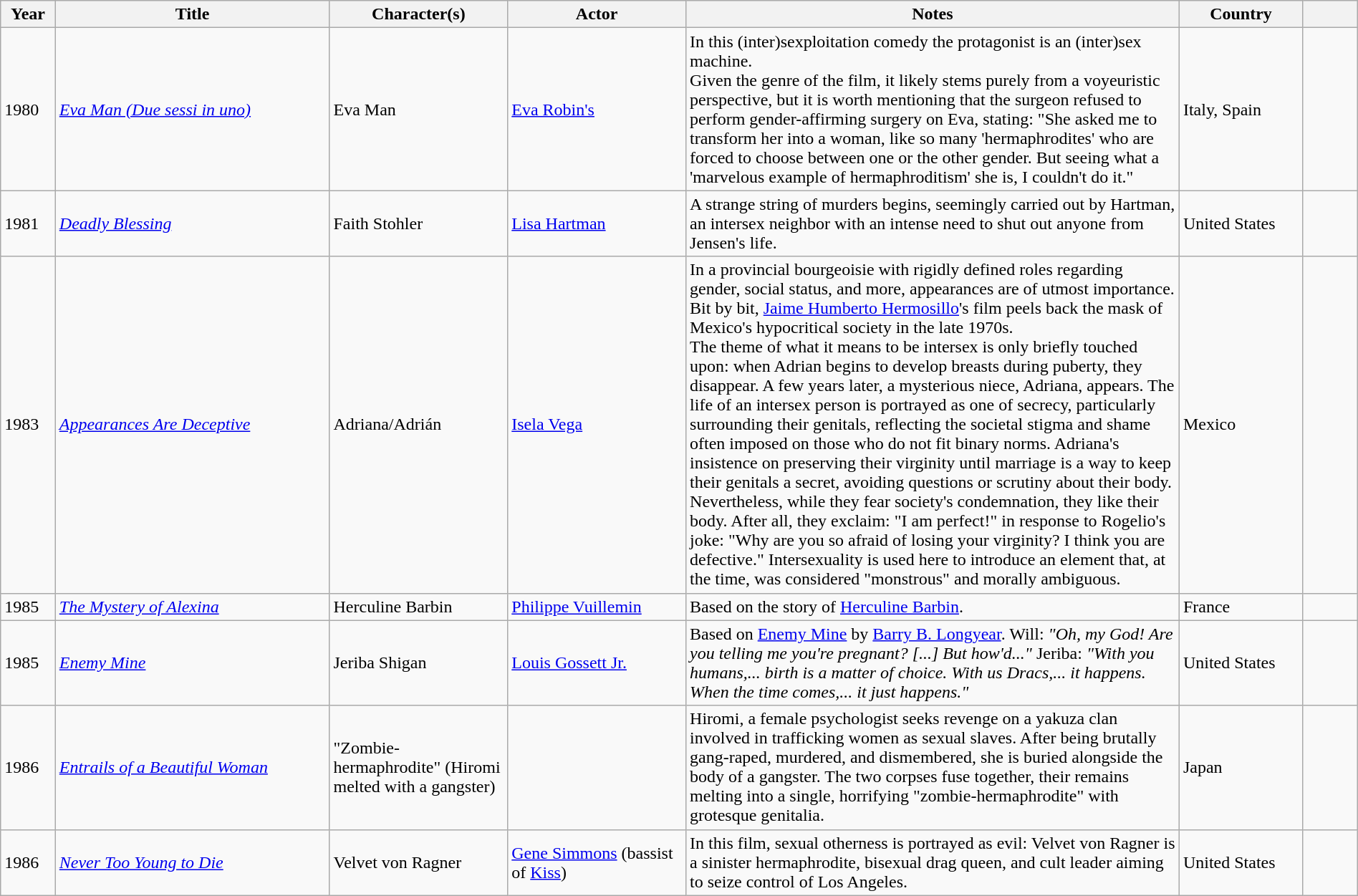<table class="wikitable sortable" style="width: 100%">
<tr>
<th style="width:4%;">Year</th>
<th style="width:20%;">Title</th>
<th style="width:13%;">Character(s)</th>
<th style="width:13%;">Actor</th>
<th style="width:36%;">Notes</th>
<th style="width:9%;">Country</th>
<th style="width:4%;" class="unsortable"></th>
</tr>
<tr>
<td>1980</td>
<td><em><a href='#'>Eva Man (Due sessi in uno)</a></em></td>
<td>Eva Man</td>
<td><a href='#'>Eva Robin's</a></td>
<td>In this (inter)sexploitation comedy the protagonist is an (inter)sex machine.<br>Given the genre of the film, it likely stems purely from a voyeuristic perspective, but it is worth mentioning that the surgeon refused to perform gender-affirming surgery on Eva, stating: "She asked me to transform her into a woman, like so many 'hermaphrodites' who are forced to choose between one or the other gender. But seeing what a 'marvelous example of hermaphroditism' she is, I couldn't do it."</td>
<td>Italy, Spain</td>
<td></td>
</tr>
<tr>
<td>1981</td>
<td><em><a href='#'>Deadly Blessing</a></em></td>
<td>Faith Stohler</td>
<td><a href='#'>Lisa Hartman</a></td>
<td>A strange string of murders begins, seemingly carried out by Hartman, an intersex neighbor with an intense need to shut out anyone from Jensen's life.</td>
<td>United States</td>
<td></td>
</tr>
<tr>
<td>1983</td>
<td><em><a href='#'>Appearances Are Deceptive</a></em></td>
<td>Adriana/Adrián</td>
<td><a href='#'>Isela Vega</a></td>
<td>In a provincial bourgeoisie with rigidly defined roles regarding gender, social status, and more, appearances are of utmost importance. Bit by bit, <a href='#'>Jaime Humberto Hermosillo</a>'s film peels back the mask of Mexico's hypocritical society in the late 1970s.<br>The theme of what it means to be intersex is only briefly touched upon: when Adrian begins to develop breasts during puberty, they disappear. A few years later, a mysterious niece, Adriana, appears. The life of an intersex person is portrayed as one of secrecy, particularly surrounding their genitals, reflecting the societal stigma and shame often imposed on those who do not fit binary norms. Adriana's insistence on preserving their virginity until marriage is a way to keep their genitals a secret, avoiding questions or scrutiny about their body. Nevertheless, while they fear society's condemnation, they like their body. After all, they exclaim: "I am perfect!" in response to Rogelio's joke: "Why are you so afraid of losing your virginity? I think you are defective."
Intersexuality is used here to introduce an element that, at the time, was considered "monstrous" and morally ambiguous.</td>
<td>Mexico</td>
<td></td>
</tr>
<tr>
<td>1985</td>
<td><em><a href='#'>The Mystery of Alexina</a></em></td>
<td>Herculine Barbin</td>
<td><a href='#'>Philippe Vuillemin</a></td>
<td>Based on the story of <a href='#'>Herculine Barbin</a>.</td>
<td>France</td>
<td></td>
</tr>
<tr>
<td>1985</td>
<td><em><a href='#'>Enemy Mine</a></em></td>
<td>Jeriba Shigan</td>
<td><a href='#'>Louis Gossett Jr.</a></td>
<td>Based on <a href='#'>Enemy Mine</a> by <a href='#'>Barry B. Longyear</a>. Will: <em>"Oh, my God! Are you telling me you're pregnant? [...] But how'd..."</em> Jeriba: <em>"With you humans,... birth is a matter of choice. With us Dracs,... it happens. When the time comes,... it just happens."</em></td>
<td>United States</td>
<td></td>
</tr>
<tr>
<td>1986</td>
<td><em><a href='#'>Entrails of a Beautiful Woman</a></em></td>
<td>"Zombie-hermaphrodite" (Hiromi melted with a gangster)</td>
<td></td>
<td>Hiromi, a female psychologist seeks revenge on a yakuza clan involved in trafficking women as sexual slaves. After being brutally gang-raped, murdered, and dismembered, she is buried alongside the body of a gangster. The two corpses fuse together, their remains melting into a single, horrifying "zombie-hermaphrodite" with grotesque genitalia.</td>
<td>Japan</td>
<td></td>
</tr>
<tr>
<td>1986</td>
<td><em><a href='#'>Never Too Young to Die</a></em></td>
<td>Velvet von Ragner</td>
<td><a href='#'>Gene Simmons</a> (bassist of <a href='#'>Kiss</a>)</td>
<td>In this film, sexual otherness is portrayed as evil: Velvet von Ragner is a sinister hermaphrodite, bisexual drag queen, and cult leader aiming to seize control of Los Angeles.</td>
<td>United States</td>
<td></td>
</tr>
</table>
